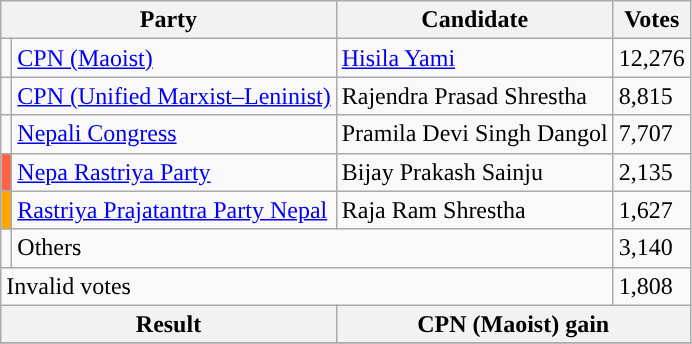<table class="wikitable">
<tr>
<th colspan="2">Party</th>
<th>Candidate</th>
<th>Votes</th>
</tr>
<tr>
<td style="background-color:"></td>
<td><a href='#'>CPN (Maoist)</a></td>
<td><a href='#'>Hisila Yami</a></td>
<td>12,276</td>
</tr>
<tr>
<td style="background-color:"></td>
<td><a href='#'>CPN (Unified Marxist–Leninist)</a></td>
<td>Rajendra Prasad Shrestha</td>
<td>8,815</td>
</tr>
<tr>
<td style="background-color:"></td>
<td><a href='#'>Nepali Congress</a></td>
<td>Pramila Devi Singh Dangol</td>
<td>7,707</td>
</tr>
<tr>
<td style="background-color:tomato"></td>
<td><a href='#'>Nepa Rastriya Party</a></td>
<td>Bijay Prakash Sainju</td>
<td>2,135</td>
</tr>
<tr>
<td style="background-color:orange"></td>
<td><a href='#'>Rastriya Prajatantra Party Nepal</a></td>
<td>Raja Ram Shrestha</td>
<td>1,627</td>
</tr>
<tr>
<td></td>
<td colspan="2">Others</td>
<td>3,140</td>
</tr>
<tr>
<td colspan="3">Invalid votes</td>
<td>1,808</td>
</tr>
<tr>
<th colspan="2">Result</th>
<th colspan="2">CPN (Maoist) gain</th>
</tr>
<tr>
</tr>
</table>
